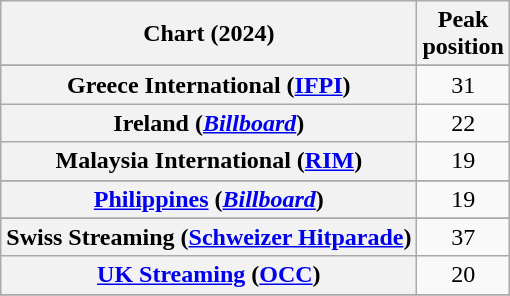<table class="wikitable sortable plainrowheaders" style="text-align:center">
<tr>
<th scope="col">Chart (2024)</th>
<th scope="col">Peak<br>position</th>
</tr>
<tr>
</tr>
<tr>
</tr>
<tr>
</tr>
<tr>
</tr>
<tr>
<th scope="row">Greece International (<a href='#'>IFPI</a>)</th>
<td>31</td>
</tr>
<tr>
<th scope="row">Ireland (<em><a href='#'>Billboard</a></em>)</th>
<td>22</td>
</tr>
<tr>
<th scope="row">Malaysia International (<a href='#'>RIM</a>)</th>
<td>19</td>
</tr>
<tr>
</tr>
<tr>
<th scope="row"><a href='#'>Philippines</a> (<em><a href='#'>Billboard</a></em>)</th>
<td>19</td>
</tr>
<tr>
</tr>
<tr>
</tr>
<tr>
</tr>
<tr>
<th scope="row">Swiss Streaming (<a href='#'>Schweizer Hitparade</a>)</th>
<td>37</td>
</tr>
<tr>
<th scope="row"><a href='#'>UK Streaming</a> (<a href='#'>OCC</a>)</th>
<td>20</td>
</tr>
<tr>
</tr>
</table>
